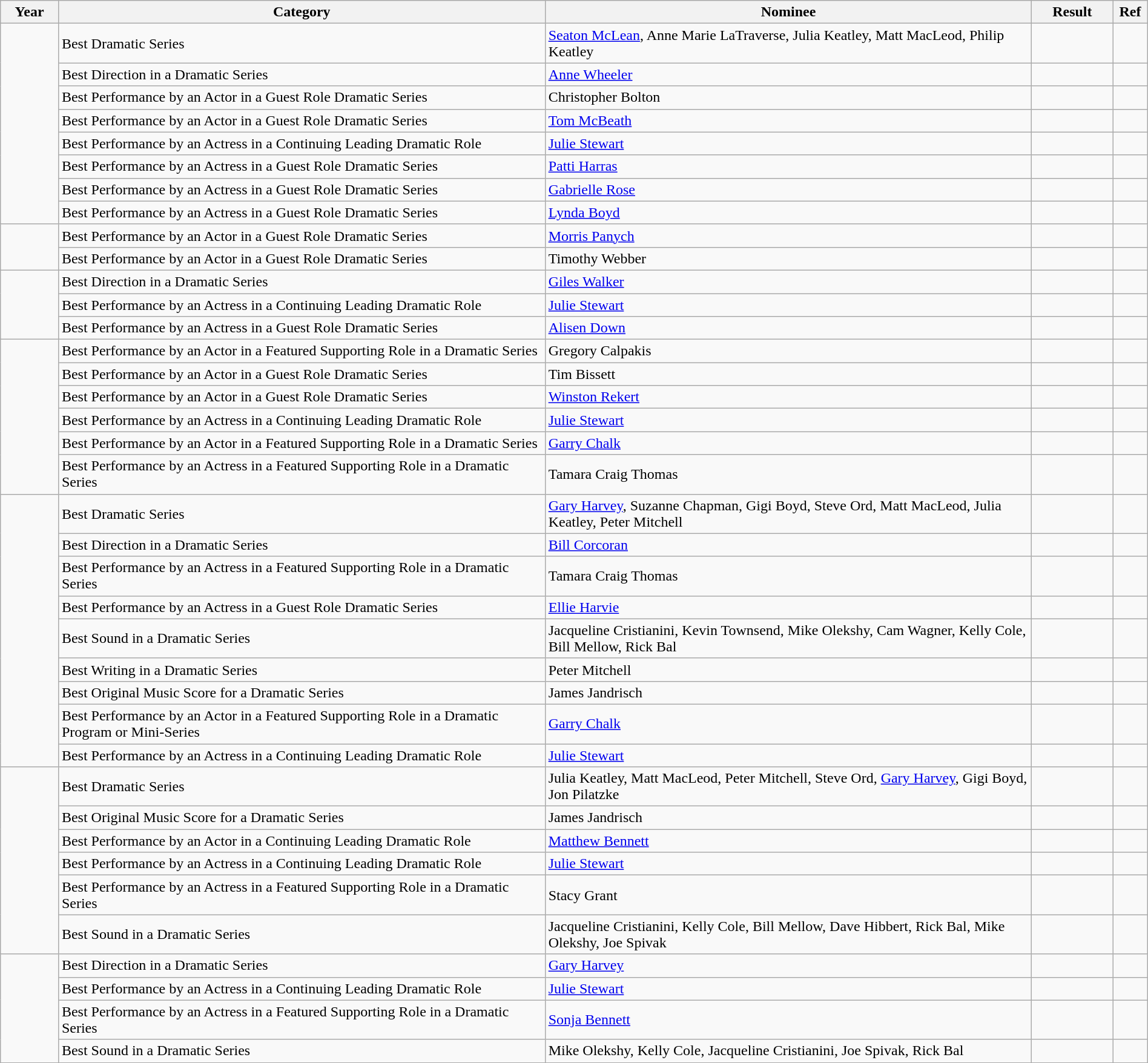<table class="wikitable" border="1" style="width:100%">
<tr>
<th style="width:5%;">Year</th>
<th style="width:42%;">Category</th>
<th style="width:42%;">Nominee</th>
<th style="width:7%;">Result</th>
<th style="width:3%;">Ref</th>
</tr>
<tr>
<td rowspan="8"></td>
<td>Best Dramatic Series</td>
<td><a href='#'>Seaton McLean</a>, Anne Marie LaTraverse, Julia Keatley, Matt MacLeod, Philip Keatley</td>
<td></td>
<td></td>
</tr>
<tr>
<td>Best Direction in a Dramatic Series</td>
<td><a href='#'>Anne Wheeler</a> </td>
<td></td>
<td></td>
</tr>
<tr>
<td>Best Performance by an Actor in a Guest Role Dramatic Series</td>
<td>Christopher Bolton </td>
<td></td>
<td></td>
</tr>
<tr>
<td>Best Performance by an Actor in a Guest Role Dramatic Series</td>
<td><a href='#'>Tom McBeath</a> </td>
<td></td>
<td></td>
</tr>
<tr>
<td>Best Performance by an Actress in a Continuing Leading Dramatic Role</td>
<td><a href='#'>Julie Stewart</a> </td>
<td></td>
<td></td>
</tr>
<tr>
<td>Best Performance by an Actress in a Guest Role Dramatic Series</td>
<td><a href='#'>Patti Harras</a> </td>
<td></td>
<td></td>
</tr>
<tr>
<td>Best Performance by an Actress in a Guest Role Dramatic Series</td>
<td><a href='#'>Gabrielle Rose</a> </td>
<td></td>
<td></td>
</tr>
<tr>
<td>Best Performance by an Actress in a Guest Role Dramatic Series</td>
<td><a href='#'>Lynda Boyd</a> </td>
<td></td>
<td></td>
</tr>
<tr>
<td rowspan="2"></td>
<td>Best Performance by an Actor in a Guest Role Dramatic Series</td>
<td><a href='#'>Morris Panych</a> </td>
<td></td>
<td></td>
</tr>
<tr>
<td>Best Performance by an Actor in a Guest Role Dramatic Series</td>
<td>Timothy Webber </td>
<td></td>
<td></td>
</tr>
<tr>
<td rowspan="3"></td>
<td>Best Direction in a Dramatic Series</td>
<td><a href='#'>Giles Walker</a></td>
<td></td>
<td></td>
</tr>
<tr>
<td>Best Performance by an Actress in a Continuing Leading Dramatic Role</td>
<td><a href='#'>Julie Stewart</a></td>
<td></td>
<td></td>
</tr>
<tr>
<td>Best Performance by an Actress in a Guest Role Dramatic Series</td>
<td><a href='#'>Alisen Down</a> </td>
<td></td>
<td></td>
</tr>
<tr>
<td rowspan="6"></td>
<td>Best Performance by an Actor in a Featured Supporting Role in a Dramatic Series</td>
<td>Gregory Calpakis</td>
<td></td>
<td></td>
</tr>
<tr>
<td>Best Performance by an Actor in a Guest Role Dramatic Series</td>
<td>Tim Bissett </td>
<td></td>
<td></td>
</tr>
<tr>
<td>Best Performance by an Actor in a Guest Role Dramatic Series</td>
<td><a href='#'>Winston Rekert</a> </td>
<td></td>
<td></td>
</tr>
<tr>
<td>Best Performance by an Actress in a Continuing Leading Dramatic Role</td>
<td><a href='#'>Julie Stewart</a></td>
<td></td>
<td></td>
</tr>
<tr>
<td>Best Performance by an Actor in a Featured Supporting Role in a Dramatic Series</td>
<td><a href='#'>Garry Chalk</a></td>
<td></td>
<td></td>
</tr>
<tr>
<td>Best Performance by an Actress in a Featured Supporting Role in a Dramatic Series</td>
<td>Tamara Craig Thomas </td>
<td></td>
<td></td>
</tr>
<tr>
<td rowspan="9"></td>
<td>Best Dramatic Series</td>
<td><a href='#'>Gary Harvey</a>, Suzanne Chapman, Gigi Boyd, Steve Ord, Matt MacLeod, Julia Keatley, Peter Mitchell</td>
<td></td>
<td></td>
</tr>
<tr>
<td>Best Direction in a Dramatic Series</td>
<td><a href='#'>Bill Corcoran</a></td>
<td></td>
<td></td>
</tr>
<tr>
<td>Best Performance by an Actress in a Featured Supporting Role in a Dramatic Series</td>
<td>Tamara Craig Thomas </td>
<td></td>
<td></td>
</tr>
<tr>
<td>Best Performance by an Actress in a Guest Role Dramatic Series</td>
<td><a href='#'>Ellie Harvie</a> </td>
<td></td>
<td></td>
</tr>
<tr>
<td>Best Sound in a Dramatic Series</td>
<td>Jacqueline Cristianini, Kevin Townsend, Mike Olekshy, Cam Wagner, Kelly Cole, Bill Mellow, Rick Bal </td>
<td></td>
<td></td>
</tr>
<tr>
<td>Best Writing in a Dramatic Series</td>
<td>Peter Mitchell </td>
<td></td>
<td></td>
</tr>
<tr>
<td>Best Original Music Score for a Dramatic Series</td>
<td>James Jandrisch </td>
<td></td>
<td></td>
</tr>
<tr>
<td>Best Performance by an Actor in a Featured Supporting Role in a Dramatic Program or Mini-Series</td>
<td><a href='#'>Garry Chalk</a> </td>
<td></td>
<td></td>
</tr>
<tr>
<td>Best Performance by an Actress in a Continuing Leading Dramatic Role</td>
<td><a href='#'>Julie Stewart</a></td>
<td></td>
<td></td>
</tr>
<tr>
<td rowspan="6"></td>
<td>Best Dramatic Series</td>
<td>Julia Keatley, Matt MacLeod, Peter Mitchell, Steve Ord, <a href='#'>Gary Harvey</a>, Gigi Boyd, Jon Pilatzke</td>
<td></td>
<td></td>
</tr>
<tr>
<td>Best Original Music Score for a Dramatic Series</td>
<td>James Jandrisch</td>
<td></td>
<td></td>
</tr>
<tr>
<td>Best Performance by an Actor in a Continuing Leading Dramatic Role</td>
<td><a href='#'>Matthew Bennett</a> </td>
<td></td>
<td></td>
</tr>
<tr>
<td>Best Performance by an Actress in a Continuing Leading Dramatic Role</td>
<td><a href='#'>Julie Stewart</a></td>
<td></td>
<td></td>
</tr>
<tr>
<td>Best Performance by an Actress in a Featured Supporting Role in a Dramatic Series</td>
<td>Stacy Grant</td>
<td></td>
<td></td>
</tr>
<tr>
<td>Best Sound in a Dramatic Series</td>
<td>Jacqueline Cristianini, Kelly Cole, Bill Mellow, Dave Hibbert, Rick Bal, Mike Olekshy, Joe Spivak</td>
<td></td>
<td></td>
</tr>
<tr>
<td rowspan="4"></td>
<td>Best Direction in a Dramatic Series</td>
<td><a href='#'>Gary Harvey</a> </td>
<td></td>
<td></td>
</tr>
<tr>
<td>Best Performance by an Actress in a Continuing Leading Dramatic Role</td>
<td><a href='#'>Julie Stewart</a> </td>
<td></td>
<td></td>
</tr>
<tr>
<td>Best Performance by an Actress in a Featured Supporting Role in a Dramatic Series</td>
<td><a href='#'>Sonja Bennett</a> </td>
<td></td>
<td></td>
</tr>
<tr>
<td>Best Sound in a Dramatic Series</td>
<td>Mike Olekshy, Kelly Cole, Jacqueline Cristianini, Joe Spivak, Rick Bal </td>
<td></td>
<td></td>
</tr>
<tr>
</tr>
</table>
